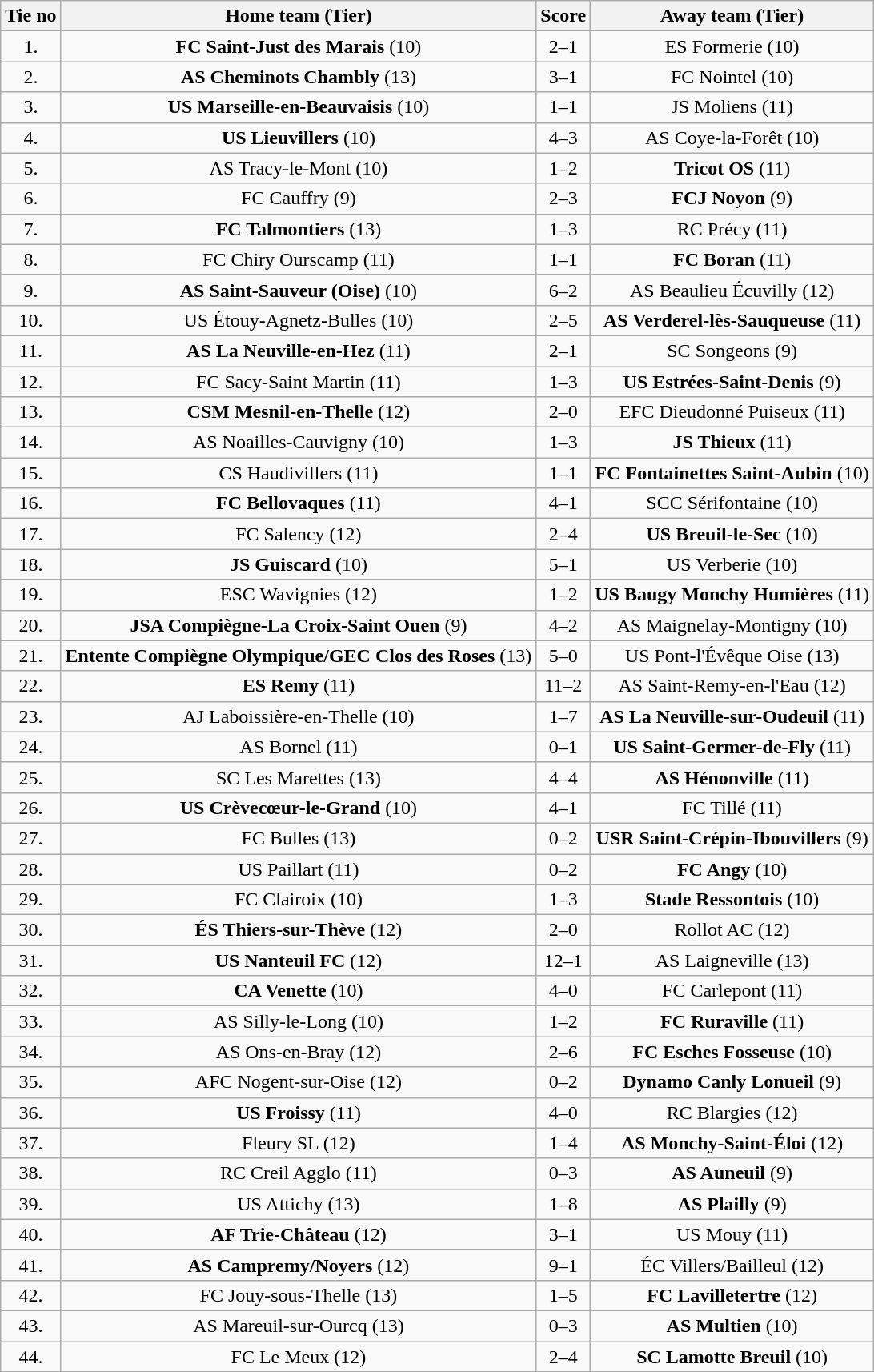<table class="wikitable" style="text-align: center">
<tr>
<th>Tie no</th>
<th>Home team (Tier)</th>
<th>Score</th>
<th>Away team (Tier)</th>
</tr>
<tr>
<td>1.</td>
<td><strong>FC Saint-Just des Marais</strong> (10)</td>
<td>2–1</td>
<td>ES Formerie (10)</td>
</tr>
<tr>
<td>2.</td>
<td><strong>AS Cheminots Chambly</strong> (13)</td>
<td>3–1</td>
<td>FC Nointel (10)</td>
</tr>
<tr>
<td>3.</td>
<td><strong>US Marseille-en-Beauvaisis</strong> (10)</td>
<td>1–1 </td>
<td>JS Moliens (11)</td>
</tr>
<tr>
<td>4.</td>
<td><strong>US Lieuvillers</strong> (10)</td>
<td>4–3</td>
<td>AS Coye-la-Forêt (10)</td>
</tr>
<tr>
<td>5.</td>
<td>AS Tracy-le-Mont (10)</td>
<td>1–2</td>
<td><strong>Tricot OS</strong> (11)</td>
</tr>
<tr>
<td>6.</td>
<td>FC Cauffry (9)</td>
<td>2–3</td>
<td><strong>FCJ Noyon</strong> (9)</td>
</tr>
<tr>
<td>7.</td>
<td><strong>FC Talmontiers</strong> (13)</td>
<td>1–3</td>
<td>RC Précy (11)</td>
</tr>
<tr>
<td>8.</td>
<td>FC Chiry Ourscamp (11)</td>
<td>1–1 </td>
<td><strong>FC Boran</strong> (11)</td>
</tr>
<tr>
<td>9.</td>
<td><strong>AS Saint-Sauveur (Oise)</strong> (10)</td>
<td>6–2</td>
<td>AS Beaulieu Écuvilly (12)</td>
</tr>
<tr>
<td>10.</td>
<td>US Étouy-Agnetz-Bulles (10)</td>
<td>2–5</td>
<td><strong>AS Verderel-lès-Sauqueuse</strong> (11)</td>
</tr>
<tr>
<td>11.</td>
<td><strong>AS La Neuville-en-Hez</strong> (11)</td>
<td>2–1</td>
<td>SC Songeons (9)</td>
</tr>
<tr>
<td>12.</td>
<td>FC Sacy-Saint Martin (11)</td>
<td>1–3</td>
<td><strong>US Estrées-Saint-Denis</strong> (9)</td>
</tr>
<tr>
<td>13.</td>
<td><strong>CSM Mesnil-en-Thelle</strong> (12)</td>
<td>2–0</td>
<td>EFC Dieudonné Puiseux (11)</td>
</tr>
<tr>
<td>14.</td>
<td>AS Noailles-Cauvigny (10)</td>
<td>1–3</td>
<td><strong>JS Thieux</strong> (11)</td>
</tr>
<tr>
<td>15.</td>
<td>CS Haudivillers (11)</td>
<td>1–1 </td>
<td><strong>FC Fontainettes Saint-Aubin</strong> (10)</td>
</tr>
<tr>
<td>16.</td>
<td><strong>FC Bellovaques</strong> (11)</td>
<td>4–1</td>
<td>SCC Sérifontaine (10)</td>
</tr>
<tr>
<td>17.</td>
<td>FC Salency (12)</td>
<td>2–4</td>
<td><strong>US Breuil-le-Sec</strong> (10)</td>
</tr>
<tr>
<td>18.</td>
<td><strong>JS Guiscard</strong> (10)</td>
<td>5–1</td>
<td>US Verberie (10)</td>
</tr>
<tr>
<td>19.</td>
<td>ESC Wavignies (12)</td>
<td>1–2</td>
<td><strong>US Baugy Monchy Humières</strong> (11)</td>
</tr>
<tr>
<td>20.</td>
<td><strong>JSA Compiègne-La Croix-Saint Ouen</strong> (9)</td>
<td>4–2</td>
<td>AS Maignelay-Montigny (10)</td>
</tr>
<tr>
<td>21.</td>
<td><strong>Entente Compiègne Olympique/GEC Clos des Roses</strong> (13)</td>
<td>5–0</td>
<td>US Pont-l'Évêque Oise (13)</td>
</tr>
<tr>
<td>22.</td>
<td><strong>ES Remy</strong> (11)</td>
<td>11–2</td>
<td>AS Saint-Remy-en-l'Eau (12)</td>
</tr>
<tr>
<td>23.</td>
<td>AJ Laboissière-en-Thelle (10)</td>
<td>1–7</td>
<td><strong>AS La Neuville-sur-Oudeuil</strong> (11)</td>
</tr>
<tr>
<td>24.</td>
<td>AS Bornel (11)</td>
<td>0–1</td>
<td><strong>US Saint-Germer-de-Fly</strong> (11)</td>
</tr>
<tr>
<td>25.</td>
<td>SC Les Marettes (13)</td>
<td>4–4 </td>
<td><strong>AS Hénonville</strong> (11)</td>
</tr>
<tr>
<td>26.</td>
<td><strong>US Crèvecœur-le-Grand</strong> (10)</td>
<td>4–1</td>
<td>FC Tillé (11)</td>
</tr>
<tr>
<td>27.</td>
<td>FC Bulles (13)</td>
<td>0–2</td>
<td><strong>USR Saint-Crépin-Ibouvillers</strong> (9)</td>
</tr>
<tr>
<td>28.</td>
<td>US Paillart (11)</td>
<td>0–2</td>
<td><strong>FC Angy</strong> (10)</td>
</tr>
<tr>
<td>29.</td>
<td>FC Clairoix (10)</td>
<td>1–3</td>
<td><strong>Stade Ressontois</strong> (10)</td>
</tr>
<tr>
<td>30.</td>
<td><strong>ÉS Thiers-sur-Thève</strong> (12)</td>
<td>2–0</td>
<td>Rollot AC (12)</td>
</tr>
<tr>
<td>31.</td>
<td><strong>US Nanteuil FC</strong> (12)</td>
<td>12–1</td>
<td>AS Laigneville (13)</td>
</tr>
<tr>
<td>32.</td>
<td><strong>CA Venette</strong> (10)</td>
<td>4–0</td>
<td>FC Carlepont (11)</td>
</tr>
<tr>
<td>33.</td>
<td>AS Silly-le-Long (10)</td>
<td>1–2</td>
<td><strong>FC Ruraville</strong> (11)</td>
</tr>
<tr>
<td>34.</td>
<td>AS Ons-en-Bray (12)</td>
<td>2–6</td>
<td><strong>FC Esches Fosseuse</strong> (10)</td>
</tr>
<tr>
<td>35.</td>
<td>AFC Nogent-sur-Oise (12)</td>
<td>0–2</td>
<td><strong>Dynamo Canly Lonueil</strong> (9)</td>
</tr>
<tr>
<td>36.</td>
<td><strong>US Froissy</strong> (11)</td>
<td>4–0</td>
<td>RC Blargies (12)</td>
</tr>
<tr>
<td>37.</td>
<td>Fleury SL (12)</td>
<td>1–4</td>
<td><strong>AS Monchy-Saint-Éloi</strong> (12)</td>
</tr>
<tr>
<td>38.</td>
<td>RC Creil Agglo (11)</td>
<td>0–3</td>
<td><strong>AS Auneuil</strong> (9)</td>
</tr>
<tr>
<td>39.</td>
<td>US Attichy (13)</td>
<td>1–8</td>
<td><strong>AS Plailly</strong> (9)</td>
</tr>
<tr>
<td>40.</td>
<td><strong>AF Trie-Château</strong> (12)</td>
<td>3–1</td>
<td>US Mouy (11)</td>
</tr>
<tr>
<td>41.</td>
<td><strong>AS Campremy/Noyers</strong> (12)</td>
<td>9–1</td>
<td>ÉC Villers/Bailleul (12)</td>
</tr>
<tr>
<td>42.</td>
<td>FC Jouy-sous-Thelle (13)</td>
<td>1–5</td>
<td><strong>FC Lavilletertre</strong> (12)</td>
</tr>
<tr>
<td>43.</td>
<td>AS Mareuil-sur-Ourcq (13)</td>
<td>0–3</td>
<td><strong>AS Multien</strong> (10)</td>
</tr>
<tr>
<td>44.</td>
<td>FC Le Meux (12)</td>
<td>2–4</td>
<td><strong>SC Lamotte Breuil</strong> (10)</td>
</tr>
</table>
